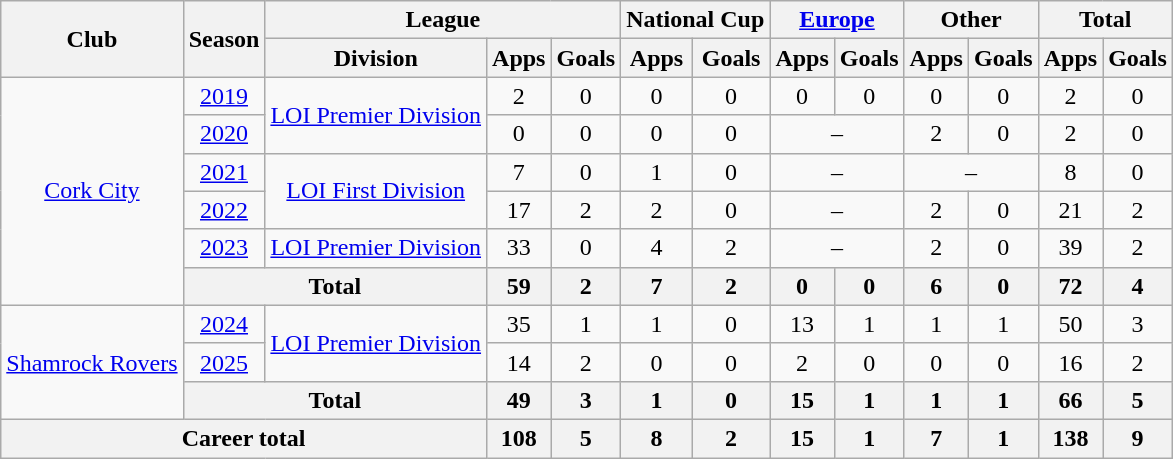<table class=wikitable style="text-align: center">
<tr>
<th rowspan=2>Club</th>
<th rowspan=2>Season</th>
<th colspan=3>League</th>
<th colspan=2>National Cup</th>
<th colspan=2><a href='#'>Europe</a></th>
<th colspan=2>Other</th>
<th colspan=2>Total</th>
</tr>
<tr>
<th>Division</th>
<th>Apps</th>
<th>Goals</th>
<th>Apps</th>
<th>Goals</th>
<th>Apps</th>
<th>Goals</th>
<th>Apps</th>
<th>Goals</th>
<th>Apps</th>
<th>Goals</th>
</tr>
<tr>
<td rowspan="6"><a href='#'>Cork City</a></td>
<td><a href='#'>2019</a></td>
<td rowspan="2"><a href='#'>LOI Premier Division</a></td>
<td>2</td>
<td>0</td>
<td>0</td>
<td>0</td>
<td>0</td>
<td>0</td>
<td>0</td>
<td>0</td>
<td>2</td>
<td>0</td>
</tr>
<tr>
<td><a href='#'>2020</a></td>
<td>0</td>
<td>0</td>
<td>0</td>
<td>0</td>
<td colspan="2">–</td>
<td>2</td>
<td>0</td>
<td>2</td>
<td>0</td>
</tr>
<tr>
<td><a href='#'>2021</a></td>
<td rowspan="2"><a href='#'>LOI First Division</a></td>
<td>7</td>
<td>0</td>
<td>1</td>
<td>0</td>
<td colspan="2">–</td>
<td colspan="2">–</td>
<td>8</td>
<td>0</td>
</tr>
<tr>
<td><a href='#'>2022</a></td>
<td>17</td>
<td>2</td>
<td>2</td>
<td>0</td>
<td colspan="2">–</td>
<td>2</td>
<td>0</td>
<td>21</td>
<td>2</td>
</tr>
<tr>
<td><a href='#'>2023</a></td>
<td><a href='#'>LOI Premier Division</a></td>
<td>33</td>
<td>0</td>
<td>4</td>
<td>2</td>
<td colspan="2">–</td>
<td>2</td>
<td>0</td>
<td>39</td>
<td>2</td>
</tr>
<tr>
<th colspan="2">Total</th>
<th>59</th>
<th>2</th>
<th>7</th>
<th>2</th>
<th>0</th>
<th>0</th>
<th>6</th>
<th>0</th>
<th>72</th>
<th>4</th>
</tr>
<tr>
<td rowspan="3"><a href='#'>Shamrock Rovers</a></td>
<td><a href='#'>2024</a></td>
<td rowspan="2"><a href='#'>LOI Premier Division</a></td>
<td>35</td>
<td>1</td>
<td>1</td>
<td>0</td>
<td>13</td>
<td>1</td>
<td>1</td>
<td>1</td>
<td>50</td>
<td>3</td>
</tr>
<tr>
<td><a href='#'>2025</a></td>
<td>14</td>
<td>2</td>
<td>0</td>
<td>0</td>
<td>2</td>
<td>0</td>
<td>0</td>
<td>0</td>
<td>16</td>
<td>2</td>
</tr>
<tr>
<th colspan="2">Total</th>
<th>49</th>
<th>3</th>
<th>1</th>
<th>0</th>
<th>15</th>
<th>1</th>
<th>1</th>
<th>1</th>
<th>66</th>
<th>5</th>
</tr>
<tr>
<th colspan="3">Career total</th>
<th>108</th>
<th>5</th>
<th>8</th>
<th>2</th>
<th>15</th>
<th>1</th>
<th>7</th>
<th>1</th>
<th>138</th>
<th>9</th>
</tr>
</table>
